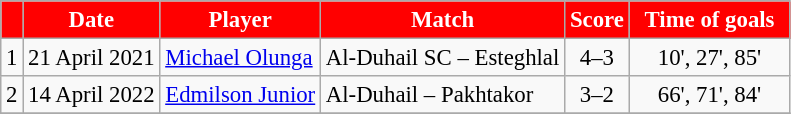<table border="0" class="wikitable" style="text-align:center;font-size:95%">
<tr>
<th scope=col style="color:#FFFFFF; background:#FF0000;"></th>
<th scope=col style="color:#FFFFFF; background:#FF0000;">Date</th>
<th scope=col style="color:#FFFFFF; background:#FF0000;">Player</th>
<th scope=col style="color:#FFFFFF; background:#FF0000;">Match</th>
<th width="35" style="color:#FFFFFF; background:#FF0000;">Score</th>
<th width="100" style="color:#FFFFFF; background:#FF0000;">Time of goals</th>
</tr>
<tr>
<td align=left>1</td>
<td align=left>21 April 2021</td>
<td align=left><a href='#'>Michael Olunga</a></td>
<td align=left>Al-Duhail SC – Esteghlal</td>
<td align=center>4–3</td>
<td align=center>10', 27', 85'</td>
</tr>
<tr>
<td align=left>2</td>
<td align=left>14 April 2022</td>
<td align=left><a href='#'>Edmilson Junior</a></td>
<td align=left>Al-Duhail – Pakhtakor</td>
<td align=center>3–2</td>
<td align=center>66', 71', 84'</td>
</tr>
<tr>
</tr>
</table>
